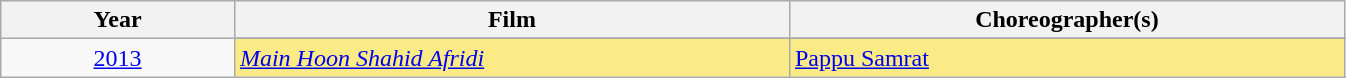<table class="wikitable">
<tr>
<th width="8%">Year</th>
<th width="19%">Film</th>
<th width="19%">Choreographer(s)</th>
</tr>
<tr>
<td rowspan=2 style="text-align:center"><a href='#'>2013</a><br></td>
</tr>
<tr style="background:#FAEB86">
<td><em><a href='#'>Main Hoon Shahid Afridi</a></em></td>
<td><a href='#'>Pappu Samrat</a></td>
</tr>
</table>
